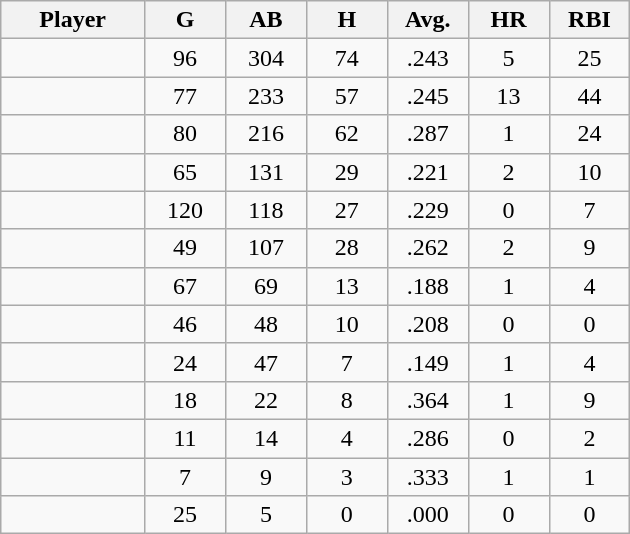<table class="wikitable sortable">
<tr>
<th bgcolor="#DDDDFF" width="16%">Player</th>
<th bgcolor="#DDDDFF" width="9%">G</th>
<th bgcolor="#DDDDFF" width="9%">AB</th>
<th bgcolor="#DDDDFF" width="9%">H</th>
<th bgcolor="#DDDDFF" width="9%">Avg.</th>
<th bgcolor="#DDDDFF" width="9%">HR</th>
<th bgcolor="#DDDDFF" width="9%">RBI</th>
</tr>
<tr align=center>
<td></td>
<td>96</td>
<td>304</td>
<td>74</td>
<td>.243</td>
<td>5</td>
<td>25</td>
</tr>
<tr align=center>
<td></td>
<td>77</td>
<td>233</td>
<td>57</td>
<td>.245</td>
<td>13</td>
<td>44</td>
</tr>
<tr align=center>
<td></td>
<td>80</td>
<td>216</td>
<td>62</td>
<td>.287</td>
<td>1</td>
<td>24</td>
</tr>
<tr align=center>
<td></td>
<td>65</td>
<td>131</td>
<td>29</td>
<td>.221</td>
<td>2</td>
<td>10</td>
</tr>
<tr align=center>
<td></td>
<td>120</td>
<td>118</td>
<td>27</td>
<td>.229</td>
<td>0</td>
<td>7</td>
</tr>
<tr align=center>
<td></td>
<td>49</td>
<td>107</td>
<td>28</td>
<td>.262</td>
<td>2</td>
<td>9</td>
</tr>
<tr align=center>
<td></td>
<td>67</td>
<td>69</td>
<td>13</td>
<td>.188</td>
<td>1</td>
<td>4</td>
</tr>
<tr align=center>
<td></td>
<td>46</td>
<td>48</td>
<td>10</td>
<td>.208</td>
<td>0</td>
<td>0</td>
</tr>
<tr align=center>
<td></td>
<td>24</td>
<td>47</td>
<td>7</td>
<td>.149</td>
<td>1</td>
<td>4</td>
</tr>
<tr align=center>
<td></td>
<td>18</td>
<td>22</td>
<td>8</td>
<td>.364</td>
<td>1</td>
<td>9</td>
</tr>
<tr align=center>
<td></td>
<td>11</td>
<td>14</td>
<td>4</td>
<td>.286</td>
<td>0</td>
<td>2</td>
</tr>
<tr align=center>
<td></td>
<td>7</td>
<td>9</td>
<td>3</td>
<td>.333</td>
<td>1</td>
<td>1</td>
</tr>
<tr align=center>
<td></td>
<td>25</td>
<td>5</td>
<td>0</td>
<td>.000</td>
<td>0</td>
<td>0</td>
</tr>
</table>
